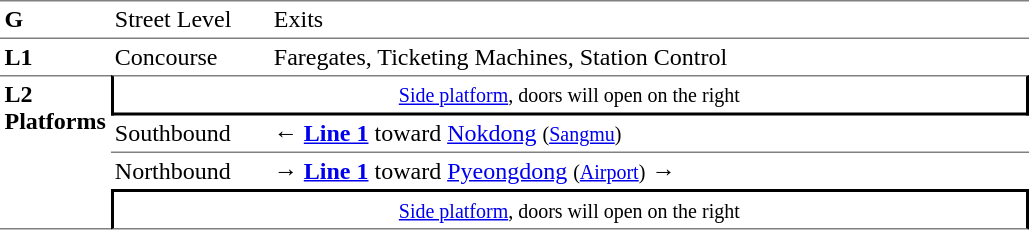<table table border=0 cellspacing=0 cellpadding=3>
<tr>
<td style="border-top:solid 1px gray;border-bottom:solid 1px gray;" width=50 valign=top><strong>G</strong></td>
<td style="border-top:solid 1px gray;border-bottom:solid 1px gray;" width=100 valign=top>Street Level</td>
<td style="border-top:solid 1px gray;border-bottom:solid 1px gray;" width=400 valign=top>Exits</td>
</tr>
<tr>
<td style="border-bottom:solid 0 gray;" width=50 valign=top><strong>L1</strong></td>
<td style="border-bottom:solid 0 gray;" width=100 valign=top>Concourse</td>
<td style="border-bottom:solid 0 gray;" width=500 valign=top>Faregates, Ticketing Machines, Station Control</td>
</tr>
<tr>
<td style="border-top:solid 1px gray;border-bottom:solid 1px gray;" rowspan=4 valign=top><strong>L2<br>Platforms</strong></td>
<td style="border-top:solid 1px gray;border-right:solid 2px black;border-left:solid 2px black;border-bottom:solid 2px black;text-align:center;" colspan=2><small><a href='#'>Side platform</a>, doors will open on the right</small></td>
</tr>
<tr>
<td style="border-bottom:solid 1px gray;">Southbound</td>
<td style="border-bottom:solid 1px gray;">← <a href='#'><span><span><strong>Line 1</strong></span></span></a> toward <a href='#'>Nokdong</a> <small>(<a href='#'>Sangmu</a>)</small></td>
</tr>
<tr>
<td>Northbound</td>
<td><span>→</span> <a href='#'><span><span><strong>Line 1</strong></span></span></a> toward <a href='#'>Pyeongdong</a> <small>(<a href='#'>Airport</a>)</small> →</td>
</tr>
<tr>
<td style="border-top:solid 2px black;border-right:solid 2px black;border-left:solid 2px black;border-bottom:solid 1px gray;text-align:center;" colspan=2><small><a href='#'>Side platform</a>, doors will open on the right</small></td>
</tr>
</table>
